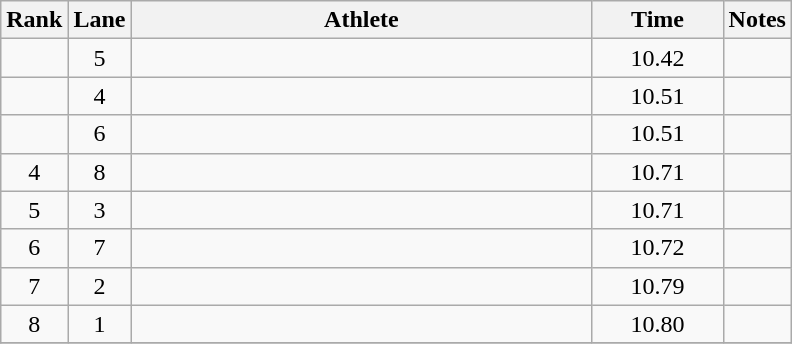<table class="wikitable" style="text-align:center">
<tr>
<th>Rank</th>
<th>Lane</th>
<th width=300>Athlete</th>
<th width=80>Time</th>
<th>Notes</th>
</tr>
<tr>
<td></td>
<td>5</td>
<td align=left></td>
<td>10.42</td>
<td></td>
</tr>
<tr>
<td></td>
<td>4</td>
<td align=left></td>
<td>10.51</td>
<td></td>
</tr>
<tr>
<td></td>
<td>6</td>
<td align=left></td>
<td>10.51</td>
<td></td>
</tr>
<tr>
<td>4</td>
<td>8</td>
<td align=left></td>
<td>10.71</td>
<td></td>
</tr>
<tr>
<td>5</td>
<td>3</td>
<td align=left></td>
<td>10.71</td>
<td></td>
</tr>
<tr>
<td>6</td>
<td>7</td>
<td align=left></td>
<td>10.72</td>
<td></td>
</tr>
<tr>
<td>7</td>
<td>2</td>
<td align=left></td>
<td>10.79</td>
<td></td>
</tr>
<tr>
<td>8</td>
<td>1</td>
<td align=left></td>
<td>10.80</td>
<td></td>
</tr>
<tr>
</tr>
</table>
